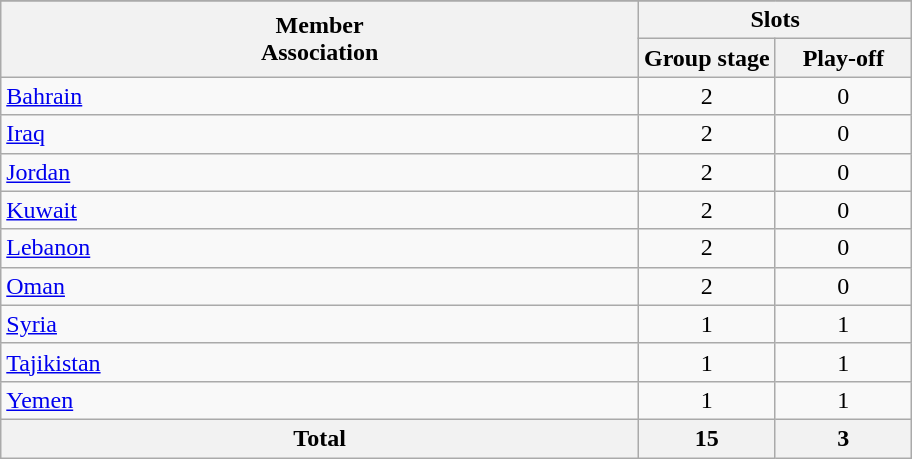<table class="wikitable" style="text-align:center">
<tr>
</tr>
<tr>
<th rowspan=2>Member<br>Association</th>
<th colspan=2>Slots</th>
</tr>
<tr>
<th width=15%>Group stage</th>
<th width=15%>Play-off</th>
</tr>
<tr>
<td align=left> <a href='#'>Bahrain</a></td>
<td>2</td>
<td>0</td>
</tr>
<tr>
<td align=left> <a href='#'>Iraq</a></td>
<td>2</td>
<td>0</td>
</tr>
<tr>
<td align=left> <a href='#'>Jordan</a></td>
<td>2</td>
<td>0</td>
</tr>
<tr>
<td align=left> <a href='#'>Kuwait</a></td>
<td>2</td>
<td>0</td>
</tr>
<tr>
<td align=left> <a href='#'>Lebanon</a></td>
<td>2</td>
<td>0</td>
</tr>
<tr>
<td align=left> <a href='#'>Oman</a></td>
<td>2</td>
<td>0</td>
</tr>
<tr>
<td align=left> <a href='#'>Syria</a></td>
<td>1</td>
<td>1</td>
</tr>
<tr>
<td align=left> <a href='#'>Tajikistan</a></td>
<td>1</td>
<td>1</td>
</tr>
<tr>
<td align=left> <a href='#'>Yemen</a></td>
<td>1</td>
<td>1</td>
</tr>
<tr>
<th>Total</th>
<th>15</th>
<th>3</th>
</tr>
</table>
